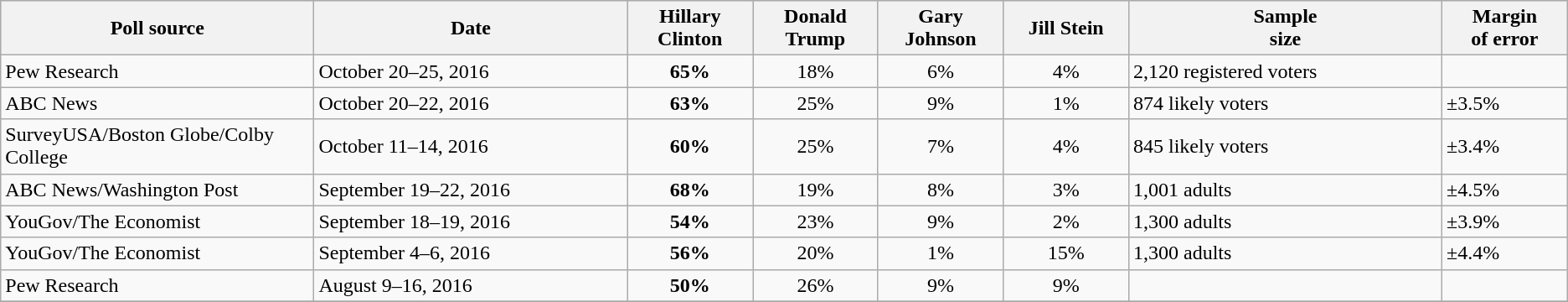<table class="wikitable sortable">
<tr style="background:lightgrey;">
<th width="20%">Poll source</th>
<th width="20%">Date</th>
<th width="8%">Hillary Clinton<br><small></small></th>
<th width="8%">Donald Trump<br><small></small></th>
<th width="8%">Gary Johnson<br><small></small></th>
<th width="8%">Jill Stein<br><small></small></th>
<th width="20%">Sample<br>size</th>
<th width="8%">Margin<br>of error</th>
</tr>
<tr>
<td>Pew Research</td>
<td>October 20–25, 2016</td>
<td align="center" ><strong>65%</strong></td>
<td align="center">18%</td>
<td align="center">6%</td>
<td align="center">4%</td>
<td>2,120 registered voters</td>
<td></td>
</tr>
<tr>
<td>ABC News</td>
<td>October 20–22, 2016</td>
<td align="center" ><strong>63%</strong></td>
<td align="center">25%</td>
<td align="center">9%</td>
<td align="center">1%</td>
<td>874 likely voters</td>
<td>±3.5%</td>
</tr>
<tr>
<td>SurveyUSA/Boston Globe/Colby College</td>
<td>October 11–14, 2016</td>
<td align="center" ><strong>60%</strong></td>
<td align="center">25%</td>
<td align="center">7%</td>
<td align="center">4%</td>
<td>845 likely voters</td>
<td>±3.4%</td>
</tr>
<tr>
<td>ABC News/Washington Post</td>
<td>September 19–22, 2016</td>
<td align="center" ><strong>68%</strong></td>
<td align="center">19%</td>
<td align="center">8%</td>
<td align="center">3%</td>
<td>1,001 adults</td>
<td>±4.5%</td>
</tr>
<tr>
<td>YouGov/The Economist</td>
<td>September 18–19, 2016</td>
<td align="center" ><strong>54%</strong></td>
<td align="center">23%</td>
<td align="center">9%</td>
<td align="center">2%</td>
<td>1,300 adults</td>
<td>±3.9%</td>
</tr>
<tr>
<td>YouGov/The Economist</td>
<td>September 4–6, 2016</td>
<td align="center" ><strong>56%</strong></td>
<td align="center">20%</td>
<td align="center">1%</td>
<td align="center">15%</td>
<td>1,300 adults</td>
<td>±4.4%</td>
</tr>
<tr>
<td>Pew Research</td>
<td>August 9–16, 2016</td>
<td align="center" ><strong>50%</strong></td>
<td align="center">26%</td>
<td align="center">9%</td>
<td align="center">9%</td>
<td></td>
<td></td>
</tr>
<tr>
</tr>
</table>
